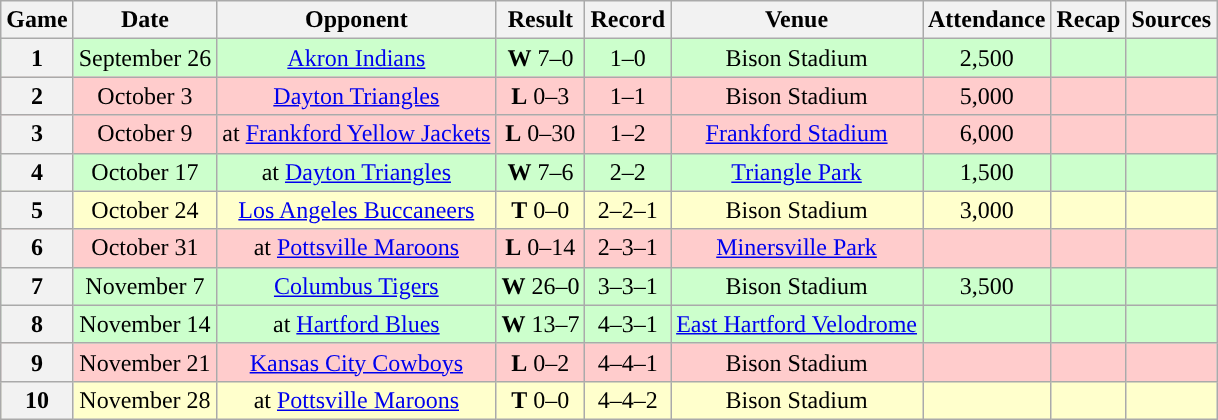<table class="wikitable" style="text-align:center">
<tr>
<th>Game</th>
<th>Date</th>
<th>Opponent</th>
<th>Result</th>
<th>Record</th>
<th>Venue</th>
<th>Attendance</th>
<th>Recap</th>
<th>Sources</th>
</tr>
<tr style="background:#cfc">
<th>1</th>
<td>September 26</td>
<td><a href='#'>Akron Indians</a></td>
<td><strong>W</strong> 7–0</td>
<td>1–0</td>
<td>Bison Stadium</td>
<td>2,500</td>
<td></td>
<td></td>
</tr>
<tr style="background:#fcc">
<th>2</th>
<td>October 3</td>
<td><a href='#'>Dayton Triangles</a></td>
<td><strong>L</strong> 0–3</td>
<td>1–1</td>
<td>Bison Stadium</td>
<td>5,000</td>
<td></td>
<td></td>
</tr>
<tr style="background:#fcc">
<th>3</th>
<td>October 9</td>
<td>at <a href='#'>Frankford Yellow Jackets</a></td>
<td><strong>L</strong> 0–30</td>
<td>1–2</td>
<td><a href='#'>Frankford Stadium</a></td>
<td>6,000</td>
<td></td>
<td></td>
</tr>
<tr style="background:#cfc">
<th>4</th>
<td>October 17</td>
<td>at <a href='#'>Dayton Triangles</a></td>
<td><strong>W</strong> 7–6</td>
<td>2–2</td>
<td><a href='#'>Triangle Park</a></td>
<td>1,500</td>
<td></td>
<td></td>
</tr>
<tr style="background:#ffc">
<th>5</th>
<td>October 24</td>
<td><a href='#'>Los Angeles Buccaneers</a></td>
<td><strong>T</strong> 0–0</td>
<td>2–2–1</td>
<td>Bison Stadium</td>
<td>3,000</td>
<td></td>
<td></td>
</tr>
<tr style="background:#fcc">
<th>6</th>
<td>October 31</td>
<td>at <a href='#'>Pottsville Maroons</a></td>
<td><strong>L</strong> 0–14</td>
<td>2–3–1</td>
<td><a href='#'>Minersville Park</a></td>
<td></td>
<td></td>
<td></td>
</tr>
<tr style="background:#cfc">
<th>7</th>
<td>November 7</td>
<td><a href='#'>Columbus Tigers</a></td>
<td><strong>W</strong> 26–0</td>
<td>3–3–1</td>
<td>Bison Stadium</td>
<td>3,500</td>
<td></td>
<td></td>
</tr>
<tr style="background:#cfc">
<th>8</th>
<td>November 14</td>
<td>at <a href='#'>Hartford Blues</a></td>
<td><strong>W</strong> 13–7</td>
<td>4–3–1</td>
<td><a href='#'>East Hartford Velodrome</a></td>
<td></td>
<td></td>
<td></td>
</tr>
<tr style="background:#fcc">
<th>9</th>
<td>November 21</td>
<td><a href='#'>Kansas City Cowboys</a></td>
<td><strong>L</strong> 0–2</td>
<td>4–4–1</td>
<td>Bison Stadium</td>
<td></td>
<td></td>
<td></td>
</tr>
<tr style="background:#ffc">
<th>10</th>
<td>November 28</td>
<td>at <a href='#'>Pottsville Maroons</a></td>
<td><strong>T</strong> 0–0</td>
<td>4–4–2</td>
<td>Bison Stadium</td>
<td></td>
<td></td>
<td></td>
</tr>
</table>
